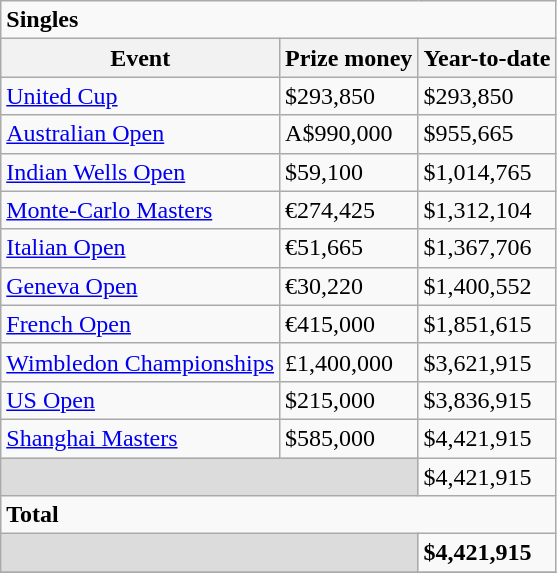<table class="wikitable sortable">
<tr>
<td colspan=3><strong>Singles</strong></td>
</tr>
<tr>
<th>Event</th>
<th>Prize money</th>
<th>Year-to-date</th>
</tr>
<tr>
<td><a href='#'>United Cup</a></td>
<td>$293,850</td>
<td>$293,850</td>
</tr>
<tr>
<td><a href='#'>Australian Open</a></td>
<td>A$990,000</td>
<td>$955,665</td>
</tr>
<tr>
<td><a href='#'>Indian Wells Open</a></td>
<td>$59,100</td>
<td>$1,014,765</td>
</tr>
<tr>
<td><a href='#'>Monte-Carlo Masters</a></td>
<td>€274,425</td>
<td>$1,312,104</td>
</tr>
<tr>
<td><a href='#'>Italian Open</a></td>
<td>€51,665</td>
<td>$1,367,706</td>
</tr>
<tr>
<td><a href='#'>Geneva Open</a></td>
<td>€30,220</td>
<td>$1,400,552</td>
</tr>
<tr>
<td><a href='#'>French Open</a></td>
<td>€415,000</td>
<td>$1,851,615</td>
</tr>
<tr>
<td><a href='#'>Wimbledon Championships</a></td>
<td>£1,400,000</td>
<td>$3,621,915</td>
</tr>
<tr>
<td><a href='#'>US Open</a></td>
<td>$215,000</td>
<td>$3,836,915</td>
</tr>
<tr>
<td><a href='#'>Shanghai Masters</a></td>
<td>$585,000</td>
<td>$4,421,915</td>
</tr>
<tr class="sortbottom">
<td colspan=2 bgcolor=#DCDCDC></td>
<td>$4,421,915</td>
</tr>
<tr>
<td colspan=3><strong>Total</strong></td>
</tr>
<tr class="sortbottom">
<td colspan=2 bgcolor=#DCDCDC></td>
<td><strong>$4,421,915</strong></td>
</tr>
<tr>
</tr>
</table>
